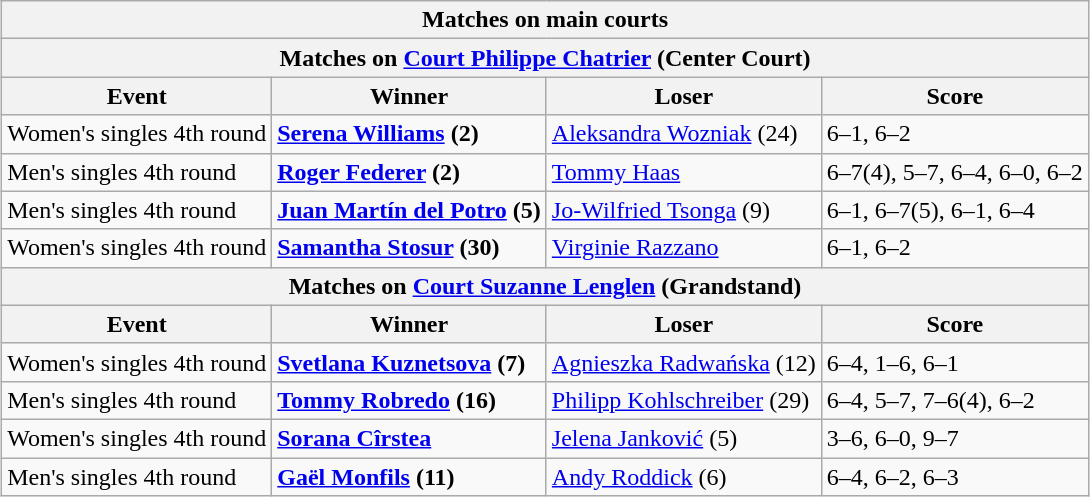<table class="wikitable collapsible uncollapsed" style="margin:auto;">
<tr>
<th colspan="4" style="white-space:nowrap;"><strong>Matches on main courts</strong></th>
</tr>
<tr>
<th colspan="4">Matches on <a href='#'>Court Philippe Chatrier</a> (Center Court)</th>
</tr>
<tr>
<th>Event</th>
<th>Winner</th>
<th>Loser</th>
<th>Score</th>
</tr>
<tr>
<td>Women's singles 4th round</td>
<td> <strong><a href='#'>Serena Williams</a> (2)</strong></td>
<td> <a href='#'>Aleksandra Wozniak</a> (24)</td>
<td>6–1, 6–2</td>
</tr>
<tr>
<td>Men's singles 4th round</td>
<td> <strong><a href='#'>Roger Federer</a> (2)</strong></td>
<td> <a href='#'>Tommy Haas</a></td>
<td>6–7(4), 5–7, 6–4, 6–0, 6–2</td>
</tr>
<tr>
<td>Men's singles 4th round</td>
<td> <strong><a href='#'>Juan Martín del Potro</a> (5)</strong></td>
<td> <a href='#'>Jo-Wilfried Tsonga</a> (9)</td>
<td>6–1, 6–7(5), 6–1, 6–4</td>
</tr>
<tr>
<td>Women's singles 4th round</td>
<td> <strong><a href='#'>Samantha Stosur</a> (30)</strong></td>
<td> <a href='#'>Virginie Razzano</a></td>
<td>6–1, 6–2</td>
</tr>
<tr>
<th colspan="4">Matches on <a href='#'>Court Suzanne Lenglen</a> (Grandstand)</th>
</tr>
<tr>
<th>Event</th>
<th>Winner</th>
<th>Loser</th>
<th>Score</th>
</tr>
<tr>
<td>Women's singles 4th round</td>
<td> <strong><a href='#'>Svetlana Kuznetsova</a> (7)</strong></td>
<td> <a href='#'>Agnieszka Radwańska</a> (12)</td>
<td>6–4, 1–6, 6–1</td>
</tr>
<tr>
<td>Men's singles 4th round</td>
<td> <strong><a href='#'>Tommy Robredo</a> (16)</strong></td>
<td> <a href='#'>Philipp Kohlschreiber</a> (29)</td>
<td>6–4, 5–7, 7–6(4), 6–2</td>
</tr>
<tr>
<td>Women's singles 4th round</td>
<td> <strong><a href='#'>Sorana Cîrstea</a></strong></td>
<td> <a href='#'>Jelena Janković</a> (5)</td>
<td>3–6, 6–0, 9–7</td>
</tr>
<tr>
<td>Men's singles 4th round</td>
<td> <strong><a href='#'>Gaël Monfils</a> (11)</strong></td>
<td> <a href='#'>Andy Roddick</a> (6)</td>
<td>6–4, 6–2, 6–3</td>
</tr>
</table>
